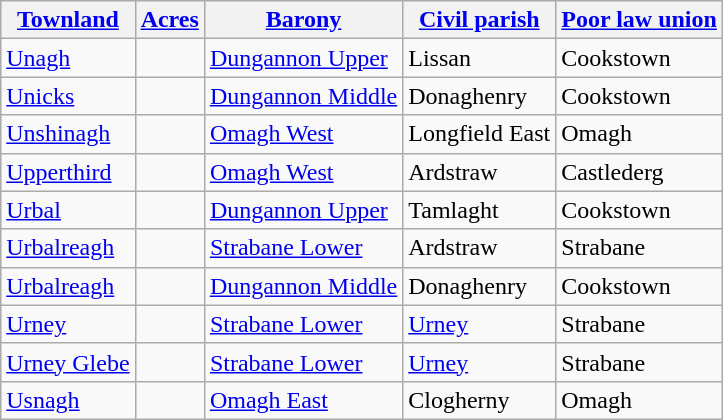<table class="wikitable sortable" style="border:1px;">
<tr>
<th><a href='#'>Townland</a></th>
<th><a href='#'>Acres</a></th>
<th><a href='#'>Barony</a></th>
<th><a href='#'>Civil parish</a></th>
<th><a href='#'>Poor law union</a></th>
</tr>
<tr>
<td><a href='#'>Unagh</a></td>
<td align="right"></td>
<td><a href='#'>Dungannon Upper</a></td>
<td>Lissan</td>
<td>Cookstown</td>
</tr>
<tr>
<td><a href='#'>Unicks</a></td>
<td align="right"></td>
<td><a href='#'>Dungannon Middle</a></td>
<td>Donaghenry</td>
<td>Cookstown</td>
</tr>
<tr>
<td><a href='#'>Unshinagh</a></td>
<td align="right"></td>
<td><a href='#'>Omagh West</a></td>
<td>Longfield East</td>
<td>Omagh</td>
</tr>
<tr>
<td><a href='#'>Upperthird</a></td>
<td align="right"></td>
<td><a href='#'>Omagh West</a></td>
<td>Ardstraw</td>
<td>Castlederg</td>
</tr>
<tr>
<td><a href='#'>Urbal</a></td>
<td align="right"></td>
<td><a href='#'>Dungannon Upper</a></td>
<td>Tamlaght</td>
<td>Cookstown</td>
</tr>
<tr>
<td><a href='#'>Urbalreagh</a></td>
<td align="right"></td>
<td><a href='#'>Strabane Lower</a></td>
<td>Ardstraw</td>
<td>Strabane</td>
</tr>
<tr>
<td><a href='#'>Urbalreagh</a></td>
<td align="right"></td>
<td><a href='#'>Dungannon Middle</a></td>
<td>Donaghenry</td>
<td>Cookstown</td>
</tr>
<tr>
<td><a href='#'>Urney</a></td>
<td align="right"></td>
<td><a href='#'>Strabane Lower</a></td>
<td><a href='#'>Urney</a></td>
<td>Strabane</td>
</tr>
<tr>
<td><a href='#'>Urney Glebe</a></td>
<td align="right"></td>
<td><a href='#'>Strabane Lower</a></td>
<td><a href='#'>Urney</a></td>
<td>Strabane</td>
</tr>
<tr>
<td><a href='#'>Usnagh</a></td>
<td align="right"></td>
<td><a href='#'>Omagh East</a></td>
<td>Clogherny</td>
<td>Omagh</td>
</tr>
</table>
